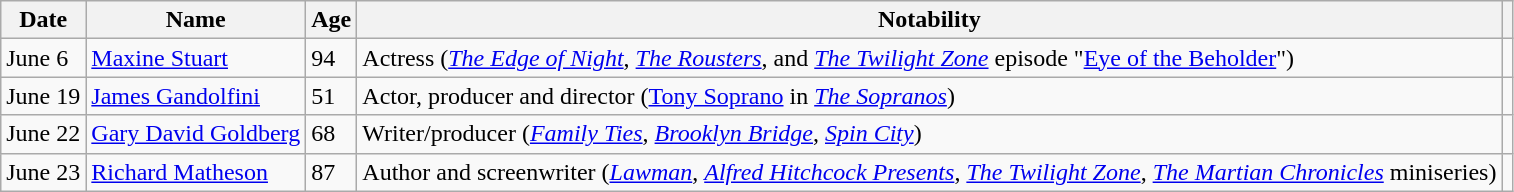<table class="wikitable sortable">
<tr ">
<th>Date</th>
<th>Name</th>
<th>Age</th>
<th>Notability</th>
<th class="unsortable"></th>
</tr>
<tr>
<td>June 6</td>
<td><a href='#'>Maxine Stuart</a></td>
<td>94</td>
<td>Actress (<em><a href='#'>The Edge of Night</a></em>, <em><a href='#'>The Rousters</a></em>, and <em><a href='#'>The Twilight Zone</a></em> episode "<a href='#'>Eye of the Beholder</a>")</td>
<td></td>
</tr>
<tr>
<td>June 19</td>
<td><a href='#'>James Gandolfini</a></td>
<td>51</td>
<td>Actor, producer and director (<a href='#'>Tony Soprano</a> in <em><a href='#'>The Sopranos</a></em>)</td>
<td></td>
</tr>
<tr>
<td>June 22</td>
<td><a href='#'>Gary David Goldberg</a></td>
<td>68</td>
<td>Writer/producer (<em><a href='#'>Family Ties</a></em>, <em><a href='#'>Brooklyn Bridge</a></em>, <em><a href='#'>Spin City</a></em>)</td>
<td></td>
</tr>
<tr>
<td>June 23</td>
<td><a href='#'>Richard Matheson</a></td>
<td>87</td>
<td>Author and screenwriter (<em><a href='#'>Lawman</a></em>, <em><a href='#'>Alfred Hitchcock Presents</a></em>, <em><a href='#'>The Twilight Zone</a></em>, <em><a href='#'>The Martian Chronicles</a></em> miniseries)</td>
<td></td>
</tr>
</table>
